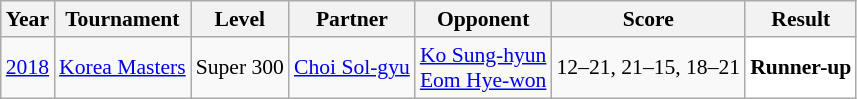<table class="sortable wikitable" style="font-size: 90%;">
<tr>
<th>Year</th>
<th>Tournament</th>
<th>Level</th>
<th>Partner</th>
<th>Opponent</th>
<th>Score</th>
<th>Result</th>
</tr>
<tr>
<td align="center"><a href='#'>2018</a></td>
<td align="left"><a href='#'>Korea Masters</a></td>
<td align="left">Super 300</td>
<td align="left"> <a href='#'>Choi Sol-gyu</a></td>
<td align="left"> <a href='#'>Ko Sung-hyun</a><br> <a href='#'>Eom Hye-won</a></td>
<td align="left">12–21, 21–15, 18–21</td>
<td style="text-align:left; background:white"> <strong>Runner-up</strong></td>
</tr>
</table>
